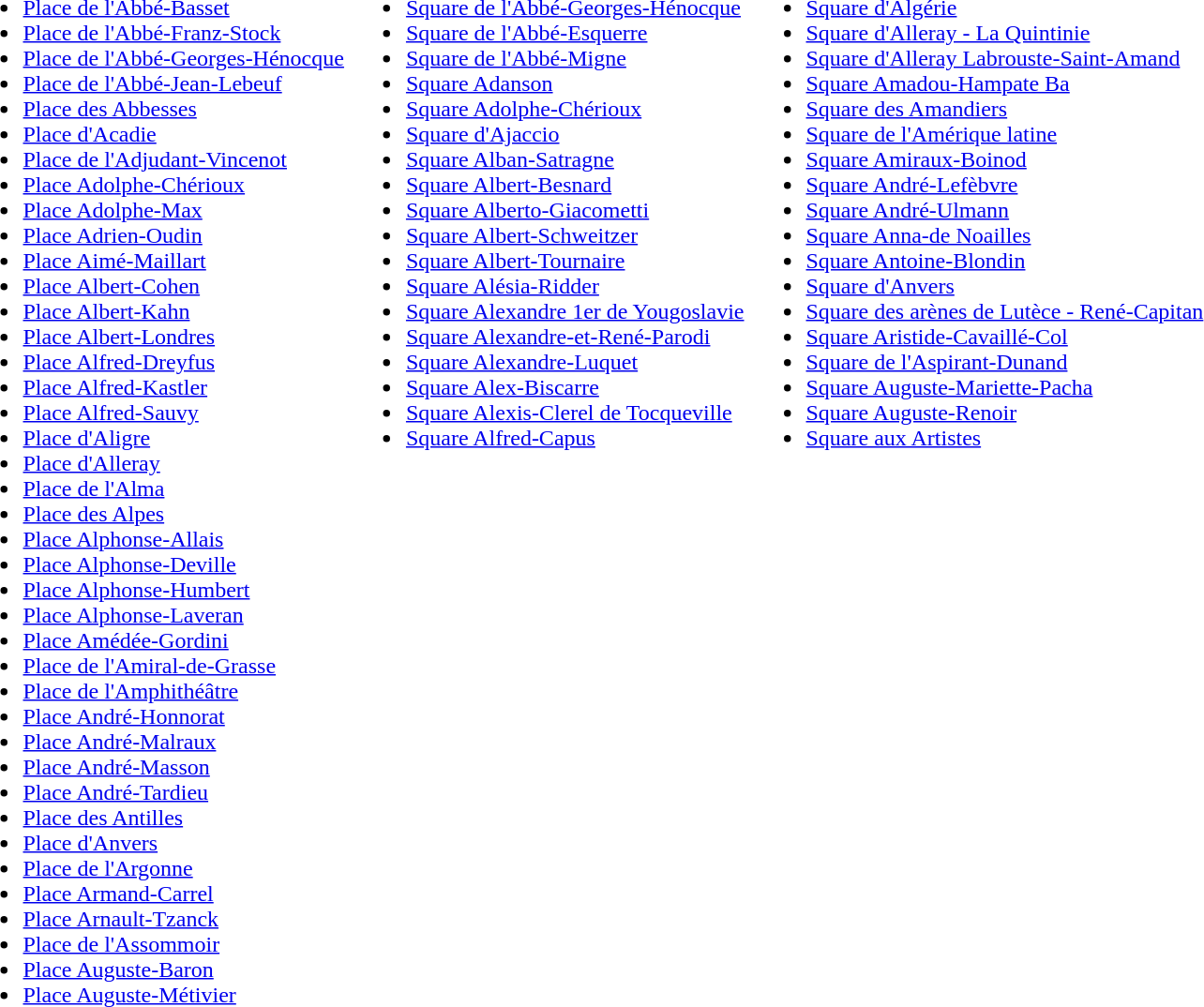<table>
<tr>
<td valign="top"><br><ul><li><a href='#'>Place de l'Abbé-Basset</a></li><li><a href='#'>Place de l'Abbé-Franz-Stock</a></li><li><a href='#'>Place de l'Abbé-Georges-Hénocque</a></li><li><a href='#'>Place de l'Abbé-Jean-Lebeuf</a></li><li><a href='#'>Place des Abbesses</a></li><li><a href='#'>Place d'Acadie</a></li><li><a href='#'>Place de l'Adjudant-Vincenot</a></li><li><a href='#'>Place Adolphe-Chérioux</a></li><li><a href='#'>Place Adolphe-Max</a></li><li><a href='#'>Place Adrien-Oudin</a></li><li><a href='#'>Place Aimé-Maillart</a></li><li><a href='#'>Place Albert-Cohen</a></li><li><a href='#'>Place Albert-Kahn</a></li><li><a href='#'>Place Albert-Londres</a></li><li><a href='#'>Place Alfred-Dreyfus</a></li><li><a href='#'>Place Alfred-Kastler</a></li><li><a href='#'>Place Alfred-Sauvy</a></li><li><a href='#'>Place d'Aligre</a></li><li><a href='#'>Place d'Alleray</a></li><li><a href='#'>Place de l'Alma</a></li><li><a href='#'>Place des Alpes</a></li><li><a href='#'>Place Alphonse-Allais</a></li><li><a href='#'>Place Alphonse-Deville</a></li><li><a href='#'>Place Alphonse-Humbert</a></li><li><a href='#'>Place Alphonse-Laveran</a></li><li><a href='#'>Place Amédée-Gordini</a></li><li><a href='#'>Place de l'Amiral-de-Grasse</a></li><li><a href='#'>Place de l'Amphithéâtre</a></li><li><a href='#'>Place André-Honnorat</a></li><li><a href='#'>Place André-Malraux</a></li><li><a href='#'>Place André-Masson</a></li><li><a href='#'>Place André-Tardieu</a></li><li><a href='#'>Place des Antilles</a></li><li><a href='#'>Place d'Anvers</a></li><li><a href='#'>Place de l'Argonne</a></li><li><a href='#'>Place Armand-Carrel</a></li><li><a href='#'>Place Arnault-Tzanck</a></li><li><a href='#'>Place de l'Assommoir</a></li><li><a href='#'>Place Auguste-Baron</a></li><li><a href='#'>Place Auguste-Métivier</a></li></ul></td>
<td valign="top"><br><ul><li><a href='#'>Square de l'Abbé-Georges-Hénocque</a></li><li><a href='#'>Square de l'Abbé-Esquerre</a></li><li><a href='#'>Square de l'Abbé-Migne</a></li><li><a href='#'>Square Adanson</a></li><li><a href='#'>Square Adolphe-Chérioux</a></li><li><a href='#'>Square d'Ajaccio</a></li><li><a href='#'>Square Alban-Satragne</a></li><li><a href='#'>Square Albert-Besnard</a></li><li><a href='#'>Square Alberto-Giacometti</a></li><li><a href='#'>Square Albert-Schweitzer</a></li><li><a href='#'>Square Albert-Tournaire</a></li><li><a href='#'>Square Alésia-Ridder</a></li><li><a href='#'>Square Alexandre 1er de Yougoslavie</a></li><li><a href='#'>Square Alexandre-et-René-Parodi</a></li><li><a href='#'>Square Alexandre-Luquet</a></li><li><a href='#'>Square Alex-Biscarre</a></li><li><a href='#'>Square Alexis-Clerel de Tocqueville</a></li><li><a href='#'>Square Alfred-Capus</a></li></ul></td>
<td valign="top"><br><ul><li><a href='#'>Square d'Algérie</a></li><li><a href='#'>Square d'Alleray - La Quintinie</a></li><li><a href='#'>Square d'Alleray Labrouste-Saint-Amand</a></li><li><a href='#'>Square Amadou-Hampate Ba</a></li><li><a href='#'>Square des Amandiers</a></li><li><a href='#'>Square de l'Amérique latine</a></li><li><a href='#'>Square Amiraux-Boinod</a></li><li><a href='#'>Square André-Lefèbvre</a></li><li><a href='#'>Square André-Ulmann</a></li><li><a href='#'>Square Anna-de Noailles</a></li><li><a href='#'>Square Antoine-Blondin</a></li><li><a href='#'>Square d'Anvers</a></li><li><a href='#'>Square des arènes de Lutèce - René-Capitan</a></li><li><a href='#'>Square Aristide-Cavaillé-Col</a></li><li><a href='#'>Square de l'Aspirant-Dunand</a></li><li><a href='#'>Square Auguste-Mariette-Pacha</a></li><li><a href='#'>Square Auguste-Renoir</a></li><li><a href='#'>Square aux Artistes</a></li></ul></td>
</tr>
</table>
